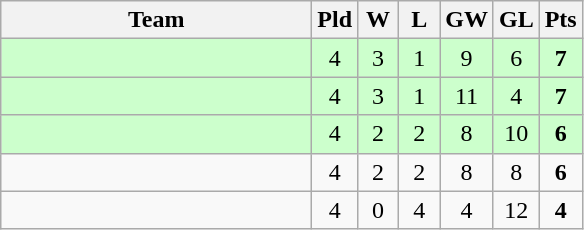<table class="wikitable" style="text-align:center">
<tr>
<th width=200>Team</th>
<th width=20>Pld</th>
<th width=20>W</th>
<th width=20>L</th>
<th width=20>GW</th>
<th width=20>GL</th>
<th width=20>Pts</th>
</tr>
<tr bgcolor=ccffcc>
<td style="text-align:left;"></td>
<td>4</td>
<td>3</td>
<td>1</td>
<td>9</td>
<td>6</td>
<td><strong>7</strong></td>
</tr>
<tr bgcolor=ccffcc>
<td style="text-align:left;"></td>
<td>4</td>
<td>3</td>
<td>1</td>
<td>11</td>
<td>4</td>
<td><strong>7</strong></td>
</tr>
<tr bgcolor=ccffcc>
<td style="text-align:left;"></td>
<td>4</td>
<td>2</td>
<td>2</td>
<td>8</td>
<td>10</td>
<td><strong>6</strong></td>
</tr>
<tr>
<td style="text-align:left;"></td>
<td>4</td>
<td>2</td>
<td>2</td>
<td>8</td>
<td>8</td>
<td><strong>6</strong></td>
</tr>
<tr>
<td style="text-align:left;"></td>
<td>4</td>
<td>0</td>
<td>4</td>
<td>4</td>
<td>12</td>
<td><strong>4</strong></td>
</tr>
</table>
